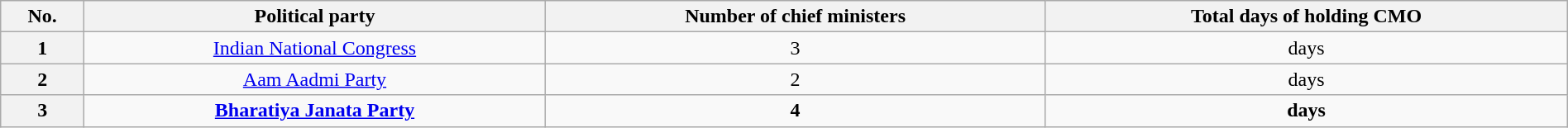<table class="wikitable sortable" style="width:100%; text-align:center">
<tr>
<th>No.</th>
<th>Political party</th>
<th>Number of chief ministers</th>
<th>Total days of holding CMO</th>
</tr>
<tr>
<th>1</th>
<td><a href='#'>Indian National Congress</a></td>
<td>3</td>
<td> days</td>
</tr>
<tr>
<th>2</th>
<td><a href='#'>Aam Aadmi Party</a></td>
<td>2</td>
<td> days</td>
</tr>
<tr>
<th>3</th>
<td><strong><a href='#'>Bharatiya Janata Party</a></strong></td>
<td><strong>4</strong></td>
<td><strong> days</strong></td>
</tr>
</table>
